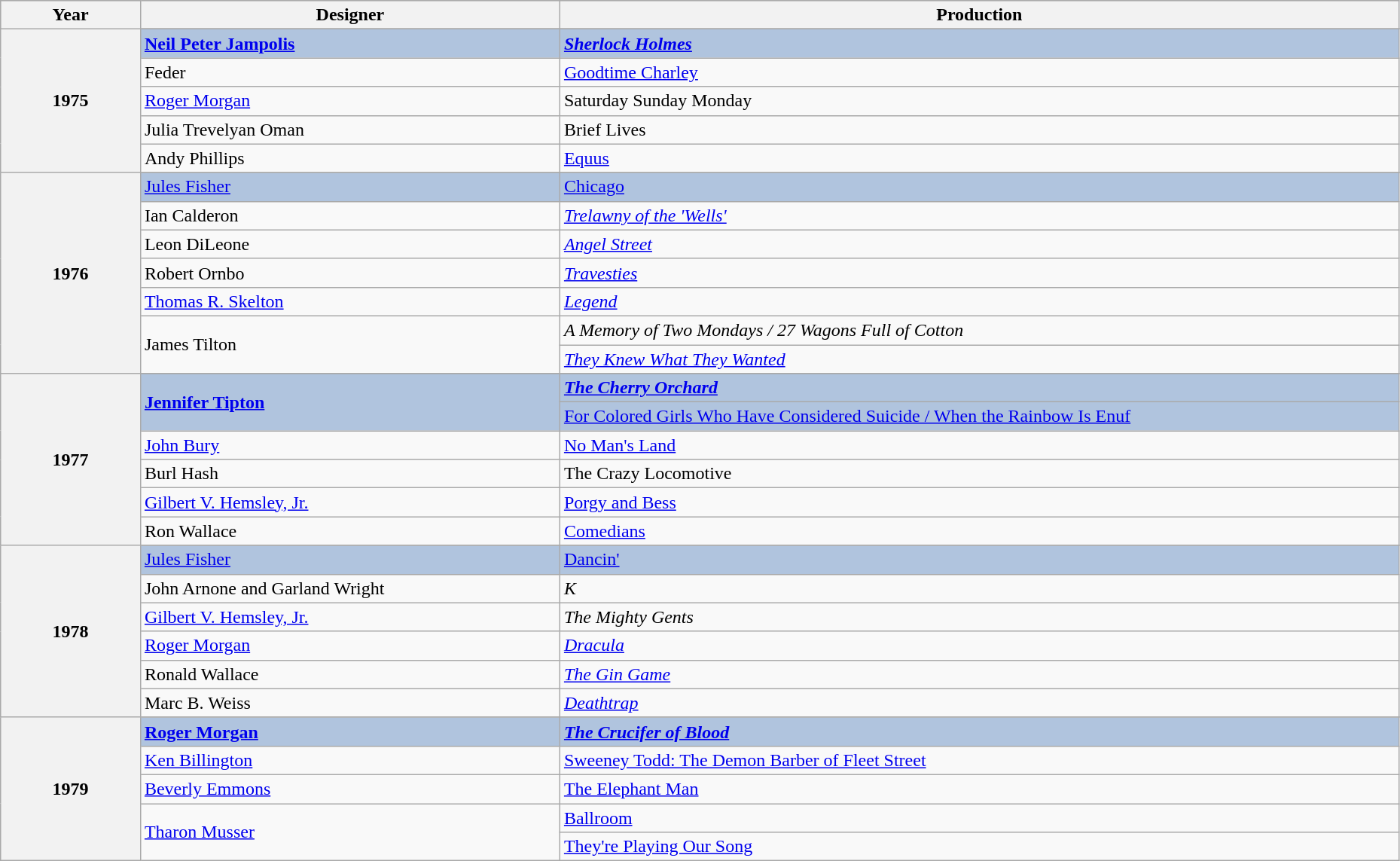<table class="wikitable" style="width:98%;">
<tr style="background:#bebebe;">
<th style="width:10%;">Year</th>
<th style="width:30%;">Designer</th>
<th style="width:60%;">Production</th>
</tr>
<tr>
<th rowspan="6">1975</th>
</tr>
<tr style="background:#B0C4DE">
<td><strong><a href='#'>Neil Peter Jampolis</a></strong></td>
<td><strong><em><a href='#'>Sherlock Holmes</a><em> <strong></td>
</tr>
<tr>
<td>Feder</td>
<td></em><a href='#'>Goodtime Charley</a><em></td>
</tr>
<tr>
<td><a href='#'>Roger Morgan</a></td>
<td></em>Saturday Sunday Monday<em></td>
</tr>
<tr>
<td>Julia Trevelyan Oman</td>
<td></em>Brief Lives<em></td>
</tr>
<tr>
<td>Andy Phillips</td>
<td></em><a href='#'>Equus</a><em></td>
</tr>
<tr>
<th rowspan="8">1976</th>
</tr>
<tr style="background:#B0C4DE">
<td></strong><a href='#'>Jules Fisher</a><strong></td>
<td></em></strong><a href='#'>Chicago</a></em> </strong></td>
</tr>
<tr>
<td>Ian Calderon</td>
<td><em><a href='#'>Trelawny of the 'Wells'</a></em></td>
</tr>
<tr>
<td>Leon DiLeone</td>
<td><em><a href='#'>Angel Street</a></em></td>
</tr>
<tr>
<td>Robert Ornbo</td>
<td><em><a href='#'>Travesties</a></em></td>
</tr>
<tr>
<td><a href='#'>Thomas R. Skelton</a></td>
<td><em><a href='#'>Legend</a></em></td>
</tr>
<tr>
<td rowspan="2">James Tilton</td>
<td><em>A Memory of Two Mondays / 27 Wagons Full of Cotton</em></td>
</tr>
<tr>
<td><em><a href='#'>They Knew What They Wanted</a></em></td>
</tr>
<tr>
<th rowspan="7">1977</th>
</tr>
<tr style="background:#B0C4DE">
<td rowspan="2"><strong><a href='#'>Jennifer Tipton</a></strong></td>
<td><strong><em><a href='#'>The Cherry Orchard</a><em> <strong></td>
</tr>
<tr style="background:#B0C4DE">
<td></em></strong><a href='#'>For Colored Girls Who Have Considered Suicide / When the Rainbow Is Enuf</a><strong><em></td>
</tr>
<tr>
<td><a href='#'>John Bury</a></td>
<td></em><a href='#'>No Man's Land</a><em></td>
</tr>
<tr>
<td>Burl Hash</td>
<td></em>The Crazy Locomotive<em></td>
</tr>
<tr>
<td><a href='#'>Gilbert V. Hemsley, Jr.</a></td>
<td></em><a href='#'>Porgy and Bess</a><em></td>
</tr>
<tr>
<td>Ron Wallace</td>
<td></em><a href='#'>Comedians</a><em></td>
</tr>
<tr>
<th rowspan="7">1978</th>
</tr>
<tr style="background:#B0C4DE">
<td></strong><a href='#'>Jules Fisher</a><strong></td>
<td></em></strong><a href='#'>Dancin'</a></em> </strong></td>
</tr>
<tr>
<td>John Arnone and Garland Wright</td>
<td><em>K</em></td>
</tr>
<tr>
<td><a href='#'>Gilbert V. Hemsley, Jr.</a></td>
<td><em>The Mighty Gents</em></td>
</tr>
<tr>
<td><a href='#'>Roger Morgan</a></td>
<td><em><a href='#'>Dracula</a></em></td>
</tr>
<tr>
<td>Ronald Wallace</td>
<td><em><a href='#'>The Gin Game</a></em></td>
</tr>
<tr>
<td>Marc B. Weiss</td>
<td><em><a href='#'>Deathtrap</a></em></td>
</tr>
<tr>
<th rowspan="6">1979</th>
</tr>
<tr style="background:#B0C4DE">
<td><strong><a href='#'>Roger Morgan</a></strong></td>
<td><strong><em><a href='#'>The Crucifer of Blood</a><em> <strong></td>
</tr>
<tr>
<td><a href='#'>Ken Billington</a></td>
<td></em><a href='#'>Sweeney Todd: The Demon Barber of Fleet Street</a><em></td>
</tr>
<tr>
<td><a href='#'>Beverly Emmons</a></td>
<td></em><a href='#'>The Elephant Man</a><em></td>
</tr>
<tr>
<td rowspan="2"><a href='#'>Tharon Musser</a></td>
<td></em><a href='#'>Ballroom</a><em></td>
</tr>
<tr>
<td></em><a href='#'>They're Playing Our Song</a><em></td>
</tr>
</table>
